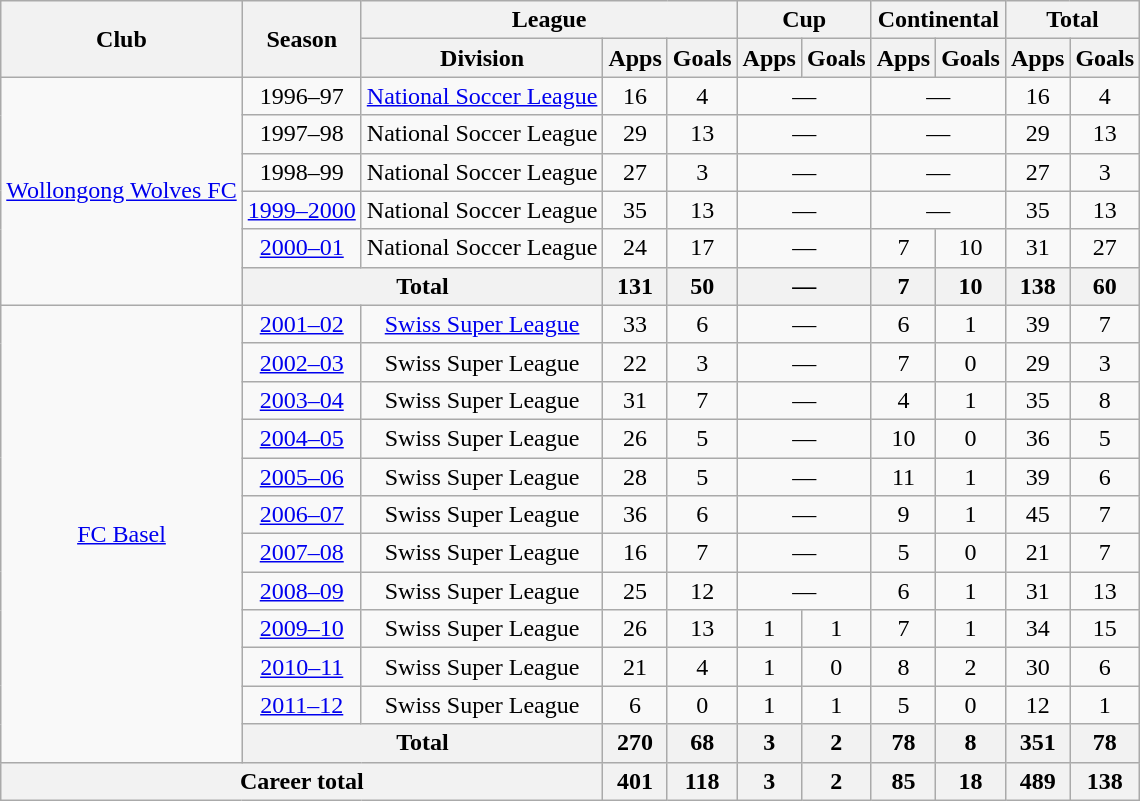<table class="wikitable" style="text-align:center">
<tr>
<th rowspan="2">Club</th>
<th rowspan="2">Season</th>
<th colspan="3">League</th>
<th colspan="2">Cup</th>
<th colspan="2">Continental</th>
<th colspan="2">Total</th>
</tr>
<tr>
<th>Division</th>
<th>Apps</th>
<th>Goals</th>
<th>Apps</th>
<th>Goals</th>
<th>Apps</th>
<th>Goals</th>
<th>Apps</th>
<th>Goals</th>
</tr>
<tr>
<td rowspan="6"><a href='#'>Wollongong Wolves FC</a></td>
<td>1996–97</td>
<td><a href='#'>National Soccer League</a></td>
<td>16</td>
<td>4</td>
<td colspan="2">—</td>
<td colspan="2">—</td>
<td>16</td>
<td>4</td>
</tr>
<tr>
<td>1997–98</td>
<td>National Soccer League</td>
<td>29</td>
<td>13</td>
<td colspan="2">—</td>
<td colspan="2">—</td>
<td>29</td>
<td>13</td>
</tr>
<tr>
<td>1998–99</td>
<td>National Soccer League</td>
<td>27</td>
<td>3</td>
<td colspan="2">—</td>
<td colspan="2">—</td>
<td>27</td>
<td>3</td>
</tr>
<tr>
<td><a href='#'>1999–2000</a></td>
<td>National Soccer League</td>
<td>35</td>
<td>13</td>
<td colspan="2">—</td>
<td colspan="2">—</td>
<td>35</td>
<td>13</td>
</tr>
<tr>
<td><a href='#'>2000–01</a></td>
<td>National Soccer League</td>
<td>24</td>
<td>17</td>
<td colspan="2">—</td>
<td>7</td>
<td>10</td>
<td>31</td>
<td>27</td>
</tr>
<tr>
<th colspan="2">Total</th>
<th>131</th>
<th>50</th>
<th colspan="2">—</th>
<th>7</th>
<th>10</th>
<th>138</th>
<th>60</th>
</tr>
<tr>
<td rowspan=12><a href='#'>FC Basel</a></td>
<td><a href='#'>2001–02</a></td>
<td><a href='#'>Swiss Super League</a></td>
<td>33</td>
<td>6</td>
<td colspan="2">—</td>
<td>6</td>
<td>1</td>
<td>39</td>
<td>7</td>
</tr>
<tr>
<td><a href='#'>2002–03</a></td>
<td>Swiss Super League</td>
<td>22</td>
<td>3</td>
<td colspan="2">—</td>
<td>7</td>
<td>0</td>
<td>29</td>
<td>3</td>
</tr>
<tr>
<td><a href='#'>2003–04</a></td>
<td>Swiss Super League</td>
<td>31</td>
<td>7</td>
<td colspan="2">—</td>
<td>4</td>
<td>1</td>
<td>35</td>
<td>8</td>
</tr>
<tr>
<td><a href='#'>2004–05</a></td>
<td>Swiss Super League</td>
<td>26</td>
<td>5</td>
<td colspan="2">—</td>
<td>10</td>
<td>0</td>
<td>36</td>
<td>5</td>
</tr>
<tr>
<td><a href='#'>2005–06</a></td>
<td>Swiss Super League</td>
<td>28</td>
<td>5</td>
<td colspan="2">—</td>
<td>11</td>
<td>1</td>
<td>39</td>
<td>6</td>
</tr>
<tr>
<td><a href='#'>2006–07</a></td>
<td>Swiss Super League</td>
<td>36</td>
<td>6</td>
<td colspan="2">—</td>
<td>9</td>
<td>1</td>
<td>45</td>
<td>7</td>
</tr>
<tr>
<td><a href='#'>2007–08</a></td>
<td>Swiss Super League</td>
<td>16</td>
<td>7</td>
<td colspan="2">—</td>
<td>5</td>
<td>0</td>
<td>21</td>
<td>7</td>
</tr>
<tr>
<td><a href='#'>2008–09</a></td>
<td>Swiss Super League</td>
<td>25</td>
<td>12</td>
<td colspan="2">—</td>
<td>6</td>
<td>1</td>
<td>31</td>
<td>13</td>
</tr>
<tr>
<td><a href='#'>2009–10</a></td>
<td>Swiss Super League</td>
<td>26</td>
<td>13</td>
<td>1</td>
<td>1</td>
<td>7</td>
<td>1</td>
<td>34</td>
<td>15</td>
</tr>
<tr>
<td><a href='#'>2010–11</a></td>
<td>Swiss Super League</td>
<td>21</td>
<td>4</td>
<td>1</td>
<td>0</td>
<td>8</td>
<td>2</td>
<td>30</td>
<td>6</td>
</tr>
<tr>
<td><a href='#'>2011–12</a></td>
<td>Swiss Super League</td>
<td>6</td>
<td>0</td>
<td>1</td>
<td>1</td>
<td>5</td>
<td>0</td>
<td>12</td>
<td>1</td>
</tr>
<tr>
<th colspan="2">Total</th>
<th>270</th>
<th>68</th>
<th>3</th>
<th>2</th>
<th>78</th>
<th>8</th>
<th>351</th>
<th>78</th>
</tr>
<tr>
<th colspan="3">Career total</th>
<th>401</th>
<th>118</th>
<th>3</th>
<th>2</th>
<th>85</th>
<th>18</th>
<th>489</th>
<th>138</th>
</tr>
</table>
